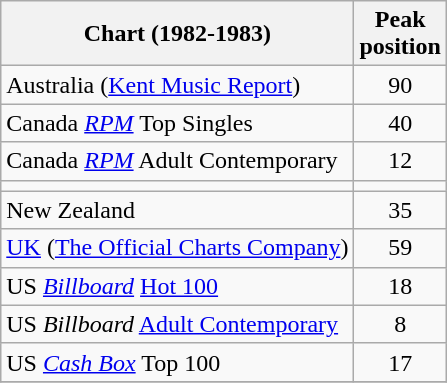<table class="wikitable sortable">
<tr>
<th align="left">Chart (1982-1983)</th>
<th align="left">Peak<br>position</th>
</tr>
<tr>
<td>Australia (<a href='#'>Kent Music Report</a>)</td>
<td style="text-align:center;">90</td>
</tr>
<tr>
<td>Canada <em><a href='#'>RPM</a></em> Top Singles</td>
<td style="text-align:center;">40</td>
</tr>
<tr>
<td>Canada <em><a href='#'>RPM</a></em> Adult Contemporary</td>
<td style="text-align:center;">12</td>
</tr>
<tr>
<td></td>
</tr>
<tr>
<td>New Zealand </td>
<td style="text-align:center;">35</td>
</tr>
<tr>
<td><a href='#'>UK</a> (<a href='#'>The Official Charts Company</a>)</td>
<td style="text-align:center;">59</td>
</tr>
<tr>
<td>US <em><a href='#'>Billboard</a></em> <a href='#'>Hot 100</a></td>
<td style="text-align:center;">18</td>
</tr>
<tr>
<td>US <em>Billboard</em> <a href='#'>Adult Contemporary</a></td>
<td style="text-align:center;">8</td>
</tr>
<tr>
<td>US <em><a href='#'>Cash Box</a></em> Top 100</td>
<td style="text-align:center;">17</td>
</tr>
<tr>
</tr>
</table>
